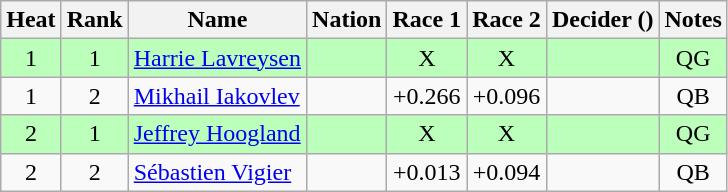<table class="wikitable sortable" style="text-align:center">
<tr>
<th>Heat</th>
<th>Rank</th>
<th>Name</th>
<th>Nation</th>
<th>Race 1</th>
<th>Race 2</th>
<th>Decider ()</th>
<th>Notes</th>
</tr>
<tr bgcolor=bbffbb>
<td>1</td>
<td>1</td>
<td align=left><a href='#'>Harrie Lavreysen</a></td>
<td align=left></td>
<td>X</td>
<td>X</td>
<td></td>
<td>QG</td>
</tr>
<tr>
<td>1</td>
<td>2</td>
<td align=left><a href='#'>Mikhail Iakovlev</a></td>
<td align=left></td>
<td>+0.266</td>
<td>+0.096</td>
<td></td>
<td>QB</td>
</tr>
<tr bgcolor=bbffbb>
<td>2</td>
<td>1</td>
<td align=left><a href='#'>Jeffrey Hoogland</a></td>
<td align=left></td>
<td>X</td>
<td>X</td>
<td></td>
<td>QG</td>
</tr>
<tr>
<td>2</td>
<td>2</td>
<td align=left><a href='#'>Sébastien Vigier</a></td>
<td align=left></td>
<td>+0.013</td>
<td>+0.094</td>
<td></td>
<td>QB</td>
</tr>
</table>
